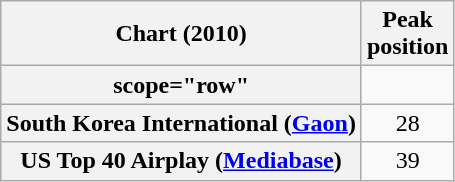<table class="wikitable plainrowheaders sortable" style="text-align:center;">
<tr>
<th scope="col">Chart (2010)</th>
<th scope="col">Peak<br>position</th>
</tr>
<tr>
<th>scope="row" </th>
</tr>
<tr>
<th scope="row">South Korea International (<a href='#'>Gaon</a>)</th>
<td style="text-align:center;">28</td>
</tr>
<tr>
<th scope="row">US Top 40 Airplay (<a href='#'>Mediabase</a>)</th>
<td>39</td>
</tr>
</table>
